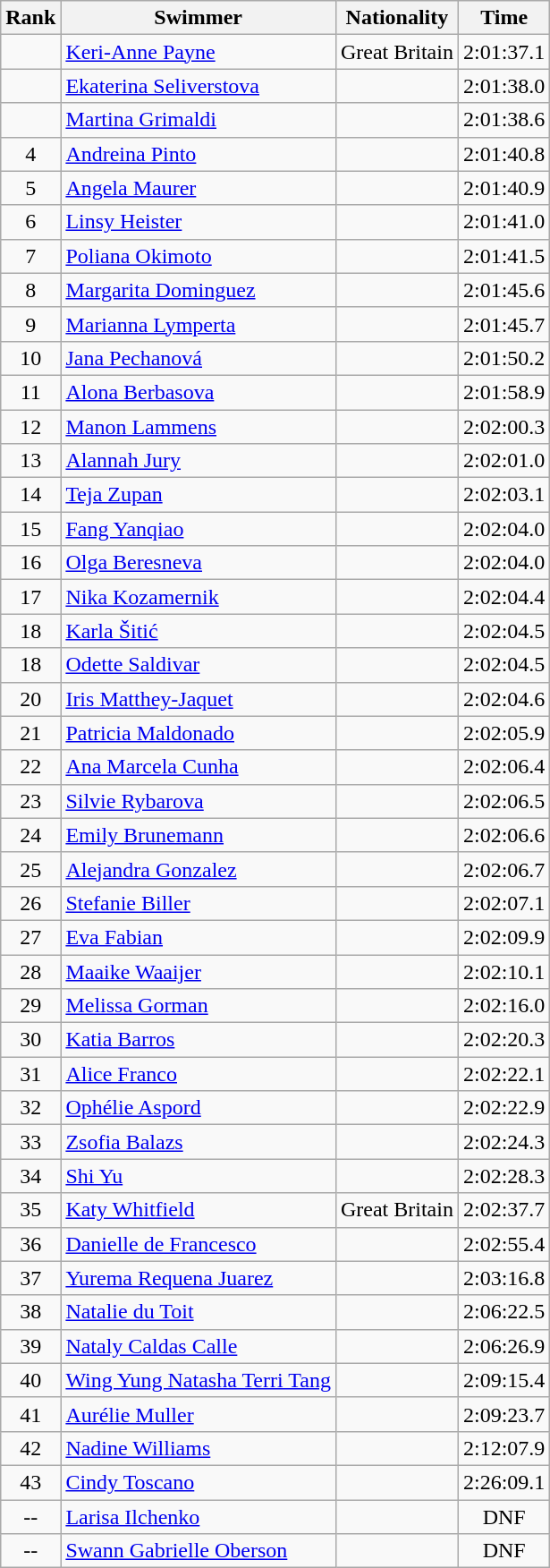<table class="wikitable" border="1" style="text-align:center">
<tr>
<th>Rank</th>
<th>Swimmer</th>
<th>Nationality</th>
<th>Time</th>
</tr>
<tr>
<td></td>
<td align=left><a href='#'>Keri-Anne Payne</a></td>
<td align=left> Great Britain</td>
<td align=right>2:01:37.1</td>
</tr>
<tr>
<td></td>
<td align=left><a href='#'>Ekaterina Seliverstova</a></td>
<td align=left></td>
<td align=right>2:01:38.0</td>
</tr>
<tr>
<td></td>
<td align=left><a href='#'>Martina Grimaldi</a></td>
<td align=left></td>
<td align=right>2:01:38.6</td>
</tr>
<tr>
<td>4</td>
<td align=left><a href='#'>Andreina Pinto</a></td>
<td align=left></td>
<td align=right>2:01:40.8</td>
</tr>
<tr>
<td>5</td>
<td align=left><a href='#'>Angela Maurer</a></td>
<td align=left></td>
<td align=right>2:01:40.9</td>
</tr>
<tr>
<td>6</td>
<td align=left><a href='#'>Linsy Heister</a></td>
<td align=left></td>
<td align=right>2:01:41.0</td>
</tr>
<tr>
<td>7</td>
<td align=left><a href='#'>Poliana Okimoto</a></td>
<td align=left></td>
<td align=right>2:01:41.5</td>
</tr>
<tr>
<td>8</td>
<td align=left><a href='#'>Margarita Dominguez</a></td>
<td align=left></td>
<td align=right>2:01:45.6</td>
</tr>
<tr>
<td>9</td>
<td align=left><a href='#'>Marianna Lymperta</a></td>
<td align=left></td>
<td align=right>2:01:45.7</td>
</tr>
<tr>
<td>10</td>
<td align=left><a href='#'>Jana Pechanová</a></td>
<td align=left></td>
<td align=right>2:01:50.2</td>
</tr>
<tr>
<td>11</td>
<td align=left><a href='#'>Alona Berbasova</a></td>
<td align=left></td>
<td align=right>2:01:58.9</td>
</tr>
<tr>
<td>12</td>
<td align=left><a href='#'>Manon Lammens</a></td>
<td align=left></td>
<td align=right>2:02:00.3</td>
</tr>
<tr>
<td>13</td>
<td align=left><a href='#'>Alannah Jury</a></td>
<td align=left></td>
<td align=right>2:02:01.0</td>
</tr>
<tr>
<td>14</td>
<td align=left><a href='#'>Teja Zupan</a></td>
<td align=left></td>
<td align=right>2:02:03.1</td>
</tr>
<tr>
<td>15</td>
<td align=left><a href='#'>Fang Yanqiao</a></td>
<td align=left></td>
<td align=right>2:02:04.0</td>
</tr>
<tr>
<td>16</td>
<td align=left><a href='#'>Olga Beresneva</a></td>
<td align=left></td>
<td align=right>2:02:04.0</td>
</tr>
<tr>
<td>17</td>
<td align=left><a href='#'>Nika Kozamernik</a></td>
<td align=left></td>
<td align=right>2:02:04.4</td>
</tr>
<tr>
<td>18</td>
<td align=left><a href='#'>Karla Šitić</a></td>
<td align=left></td>
<td align=right>2:02:04.5</td>
</tr>
<tr>
<td>18</td>
<td align=left><a href='#'>Odette Saldivar</a></td>
<td align=left></td>
<td align=right>2:02:04.5</td>
</tr>
<tr>
<td>20</td>
<td align=left><a href='#'>Iris Matthey-Jaquet</a></td>
<td align=left></td>
<td align=right>2:02:04.6</td>
</tr>
<tr>
<td>21</td>
<td align=left><a href='#'>Patricia Maldonado</a></td>
<td align=left></td>
<td align=right>2:02:05.9</td>
</tr>
<tr>
<td>22</td>
<td align=left><a href='#'>Ana Marcela Cunha</a></td>
<td align=left></td>
<td align=right>2:02:06.4</td>
</tr>
<tr>
<td>23</td>
<td align=left><a href='#'>Silvie Rybarova</a></td>
<td align=left></td>
<td align=right>2:02:06.5</td>
</tr>
<tr>
<td>24</td>
<td align=left><a href='#'>Emily Brunemann</a></td>
<td align=left></td>
<td align=right>2:02:06.6</td>
</tr>
<tr>
<td>25</td>
<td align=left><a href='#'>Alejandra Gonzalez</a></td>
<td align=left></td>
<td align=right>2:02:06.7</td>
</tr>
<tr>
<td>26</td>
<td align=left><a href='#'>Stefanie Biller</a></td>
<td align=left></td>
<td align=right>2:02:07.1</td>
</tr>
<tr>
<td>27</td>
<td align=left><a href='#'>Eva Fabian</a></td>
<td align=left></td>
<td align=right>2:02:09.9</td>
</tr>
<tr>
<td>28</td>
<td align=left><a href='#'>Maaike Waaijer</a></td>
<td align=left></td>
<td align=right>2:02:10.1</td>
</tr>
<tr>
<td>29</td>
<td align=left><a href='#'>Melissa Gorman</a></td>
<td align=left></td>
<td align=right>2:02:16.0</td>
</tr>
<tr>
<td>30</td>
<td align=left><a href='#'>Katia Barros</a></td>
<td align=left></td>
<td align=right>2:02:20.3</td>
</tr>
<tr>
<td>31</td>
<td align=left><a href='#'>Alice Franco</a></td>
<td align=left></td>
<td align=right>2:02:22.1</td>
</tr>
<tr>
<td>32</td>
<td align=left><a href='#'>Ophélie Aspord</a></td>
<td align=left></td>
<td align=right>2:02:22.9</td>
</tr>
<tr>
<td>33</td>
<td align=left><a href='#'>Zsofia Balazs</a></td>
<td align=left></td>
<td align=right>2:02:24.3</td>
</tr>
<tr>
<td>34</td>
<td align=left><a href='#'>Shi Yu</a></td>
<td align=left></td>
<td align=right>2:02:28.3</td>
</tr>
<tr>
<td>35</td>
<td align=left><a href='#'>Katy Whitfield</a></td>
<td align=left> Great Britain</td>
<td align=right>2:02:37.7</td>
</tr>
<tr>
<td>36</td>
<td align=left><a href='#'>Danielle de Francesco</a></td>
<td align=left></td>
<td align=right>2:02:55.4</td>
</tr>
<tr>
<td>37</td>
<td align=left><a href='#'>Yurema Requena Juarez</a></td>
<td align=left></td>
<td align=right>2:03:16.8</td>
</tr>
<tr>
<td>38</td>
<td align=left><a href='#'>Natalie du Toit</a></td>
<td align=left></td>
<td align=right>2:06:22.5</td>
</tr>
<tr>
<td>39</td>
<td align=left><a href='#'>Nataly Caldas Calle</a></td>
<td align=left></td>
<td align=right>2:06:26.9</td>
</tr>
<tr>
<td>40</td>
<td align=left><a href='#'>Wing Yung Natasha Terri Tang</a></td>
<td align=left></td>
<td align=right>2:09:15.4</td>
</tr>
<tr>
<td>41</td>
<td align=left><a href='#'>Aurélie Muller</a></td>
<td align=left></td>
<td align=right>2:09:23.7</td>
</tr>
<tr>
<td>42</td>
<td align=left><a href='#'>Nadine Williams</a></td>
<td align=left></td>
<td align=right>2:12:07.9</td>
</tr>
<tr>
<td>43</td>
<td align=left><a href='#'>Cindy Toscano</a></td>
<td align=left></td>
<td align=right>2:26:09.1</td>
</tr>
<tr>
<td>--</td>
<td align=left><a href='#'>Larisa Ilchenko</a></td>
<td align=left></td>
<td>DNF</td>
</tr>
<tr>
<td>--</td>
<td align=left><a href='#'>Swann Gabrielle Oberson</a></td>
<td align=left></td>
<td>DNF</td>
</tr>
</table>
